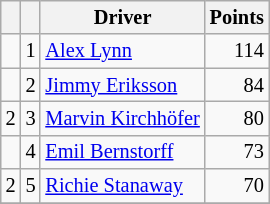<table class="wikitable" style="font-size: 85%;">
<tr>
<th></th>
<th></th>
<th>Driver</th>
<th>Points</th>
</tr>
<tr>
<td align="left"></td>
<td align="center">1</td>
<td> <a href='#'>Alex Lynn</a></td>
<td align="right">114</td>
</tr>
<tr>
<td align="left"></td>
<td align="center">2</td>
<td> <a href='#'>Jimmy Eriksson</a></td>
<td align="right">84</td>
</tr>
<tr>
<td align="left"> 2</td>
<td align="center">3</td>
<td> <a href='#'>Marvin Kirchhöfer</a></td>
<td align="right">80</td>
</tr>
<tr>
<td align="left"></td>
<td align="center">4</td>
<td> <a href='#'>Emil Bernstorff</a></td>
<td align="right">73</td>
</tr>
<tr>
<td align="left"> 2</td>
<td align="center">5</td>
<td> <a href='#'>Richie Stanaway</a></td>
<td align="right">70</td>
</tr>
<tr>
</tr>
</table>
